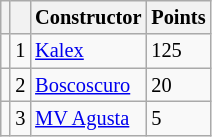<table class="wikitable" style="font-size: 85%;">
<tr>
<th></th>
<th></th>
<th>Constructor</th>
<th>Points</th>
</tr>
<tr>
<td></td>
<td align=center>1</td>
<td> <a href='#'>Kalex</a></td>
<td align=left>125</td>
</tr>
<tr>
<td></td>
<td align=center>2</td>
<td> <a href='#'>Boscoscuro</a></td>
<td align=left>20</td>
</tr>
<tr>
<td></td>
<td align=center>3</td>
<td> <a href='#'>MV Agusta</a></td>
<td align=left>5</td>
</tr>
</table>
